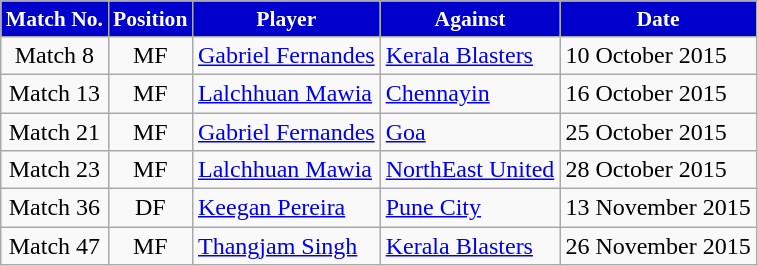<table class="wikitable" style="text-align:center font-size">
<tr>
<th style="background:#0000CD; color:white; font-size:90%">Match No.</th>
<th style="background:#0000CD; color:white; font-size:90%">Position</th>
<th style="background:#0000CD; color:white; font-size:90%">Player</th>
<th style="background:#0000CD; color:white; font-size:90%">Against</th>
<th style="background:#0000CD; color:white; font-size:90%">Date</th>
</tr>
<tr>
<td align="center">Match 8</td>
<td align="center">MF</td>
<td align="left"> <a href='#'>Gabriel Fernandes</a></td>
<td align="left"><a href='#'>Kerala Blasters</a></td>
<td>10 October 2015</td>
</tr>
<tr>
<td align="center">Match 13</td>
<td align="center">MF</td>
<td align="left"> <a href='#'>Lalchhuan Mawia</a></td>
<td align="left"><a href='#'>Chennayin</a></td>
<td>16 October 2015</td>
</tr>
<tr>
<td align="center">Match 21</td>
<td align="center">MF</td>
<td align="left"> <a href='#'>Gabriel Fernandes</a></td>
<td align="left"><a href='#'>Goa</a></td>
<td>25 October 2015</td>
</tr>
<tr>
<td align="center">Match 23</td>
<td align="center">MF</td>
<td align="left"> <a href='#'>Lalchhuan Mawia</a></td>
<td align="left"><a href='#'>NorthEast United</a></td>
<td>28 October 2015</td>
</tr>
<tr>
<td align="center">Match 36</td>
<td align="center">DF</td>
<td> <a href='#'>Keegan Pereira</a></td>
<td><a href='#'>Pune City</a></td>
<td>13 November 2015</td>
</tr>
<tr>
<td align="center">Match 47</td>
<td align="center">MF</td>
<td> <a href='#'>Thangjam Singh</a></td>
<td><a href='#'>Kerala Blasters</a></td>
<td>26 November 2015</td>
</tr>
</table>
